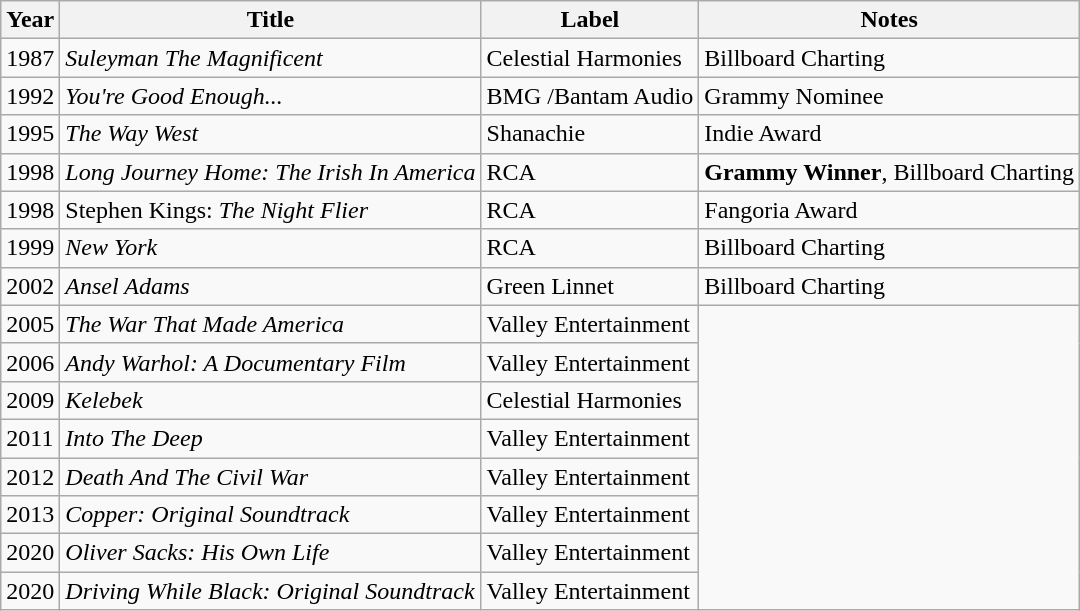<table class="wikitable">
<tr>
<th>Year</th>
<th>Title</th>
<th>Label</th>
<th>Notes</th>
</tr>
<tr>
<td>1987</td>
<td><em>Suleyman The Magnificent</em></td>
<td>Celestial Harmonies</td>
<td>Billboard Charting</td>
</tr>
<tr>
<td>1992</td>
<td><em>You're Good Enough...</em></td>
<td>BMG /Bantam Audio</td>
<td>Grammy Nominee</td>
</tr>
<tr>
<td>1995</td>
<td><em>The Way West</em></td>
<td>Shanachie</td>
<td>Indie Award</td>
</tr>
<tr>
<td>1998</td>
<td><em>Long Journey Home: The Irish In America</em></td>
<td>RCA</td>
<td><strong>Grammy Winner</strong>, Billboard Charting</td>
</tr>
<tr>
<td>1998</td>
<td>Stephen Kings: <em>The Night Flier</em></td>
<td>RCA</td>
<td>Fangoria Award</td>
</tr>
<tr>
<td>1999</td>
<td><em>New York</em></td>
<td>RCA</td>
<td>Billboard Charting</td>
</tr>
<tr>
<td>2002</td>
<td><em>Ansel Adams</em></td>
<td>Green Linnet</td>
<td>Billboard Charting</td>
</tr>
<tr>
<td>2005</td>
<td><em>The War That Made America</em></td>
<td>Valley Entertainment</td>
</tr>
<tr>
<td>2006</td>
<td><em>Andy Warhol: A Documentary Film</em></td>
<td>Valley Entertainment</td>
</tr>
<tr>
<td>2009</td>
<td><em>Kelebek</em></td>
<td>Celestial Harmonies</td>
</tr>
<tr>
<td>2011</td>
<td><em>Into The Deep</em></td>
<td>Valley Entertainment</td>
</tr>
<tr>
<td>2012</td>
<td><em>Death And The Civil War</em></td>
<td>Valley Entertainment</td>
</tr>
<tr>
<td>2013</td>
<td><em>Copper: Original Soundtrack</em></td>
<td>Valley Entertainment</td>
</tr>
<tr>
<td>2020</td>
<td><em>Oliver Sacks: His Own Life</em></td>
<td>Valley Entertainment</td>
</tr>
<tr>
<td>2020</td>
<td><em>Driving While Black: Original Soundtrack</em></td>
<td>Valley Entertainment</td>
</tr>
</table>
